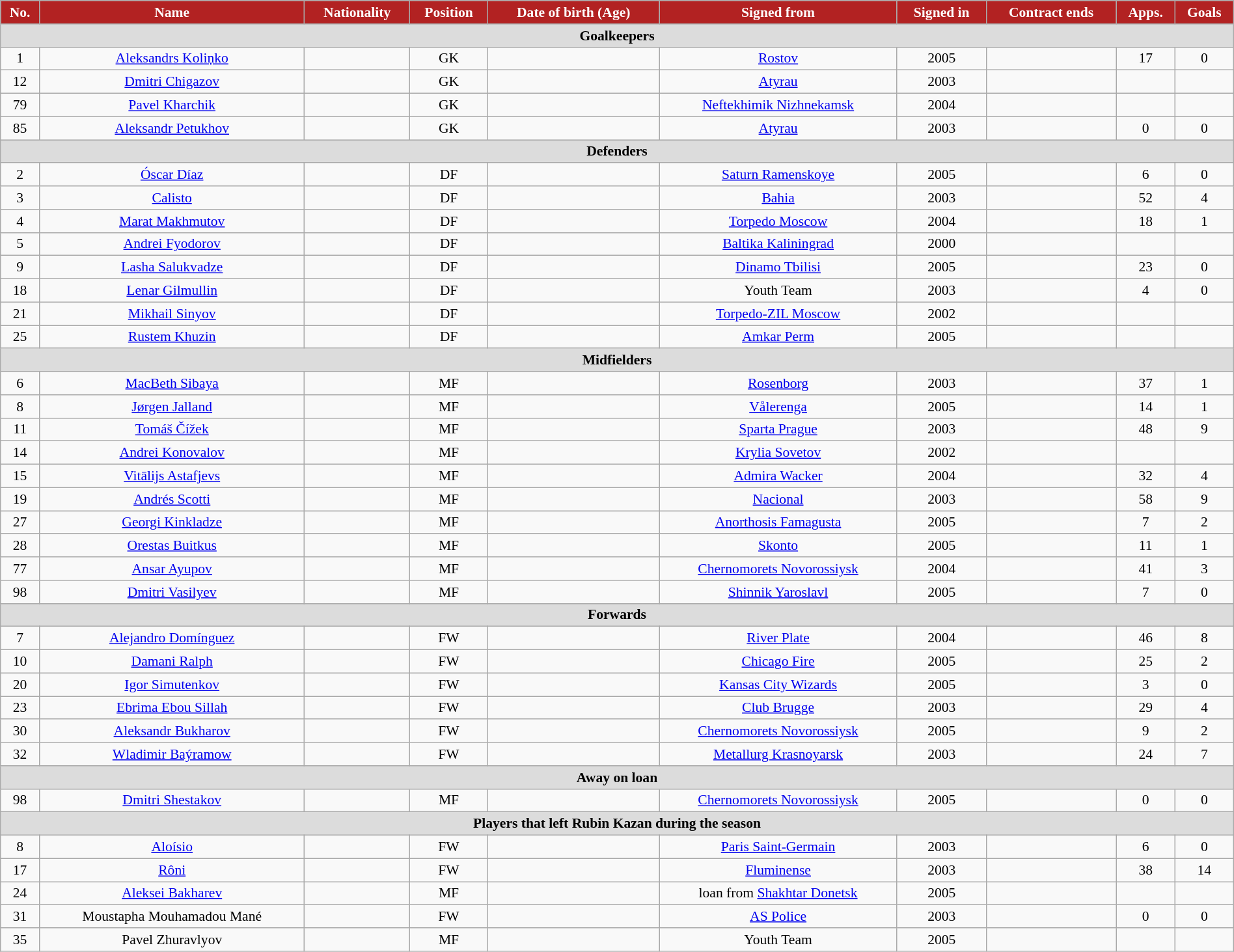<table class="wikitable"  style="text-align:center; font-size:90%; width:100%;">
<tr>
<th style="background:#B22222; color:white; text-align:center;">No.</th>
<th style="background:#B22222; color:white; text-align:center;">Name</th>
<th style="background:#B22222; color:white; text-align:center;">Nationality</th>
<th style="background:#B22222; color:white; text-align:center;">Position</th>
<th style="background:#B22222; color:white; text-align:center;">Date of birth (Age)</th>
<th style="background:#B22222; color:white; text-align:center;">Signed from</th>
<th style="background:#B22222; color:white; text-align:center;">Signed in</th>
<th style="background:#B22222; color:white; text-align:center;">Contract ends</th>
<th style="background:#B22222; color:white; text-align:center;">Apps.</th>
<th style="background:#B22222; color:white; text-align:center;">Goals</th>
</tr>
<tr>
<th colspan="11"  style="background:#dcdcdc; text-align:center;">Goalkeepers</th>
</tr>
<tr>
<td>1</td>
<td><a href='#'>Aleksandrs Koliņko</a></td>
<td></td>
<td>GK</td>
<td></td>
<td><a href='#'>Rostov</a></td>
<td>2005</td>
<td></td>
<td>17</td>
<td>0</td>
</tr>
<tr>
<td>12</td>
<td><a href='#'>Dmitri Chigazov</a></td>
<td></td>
<td>GK</td>
<td></td>
<td><a href='#'>Atyrau</a></td>
<td>2003</td>
<td></td>
<td></td>
<td></td>
</tr>
<tr>
<td>79</td>
<td><a href='#'>Pavel Kharchik</a></td>
<td></td>
<td>GK</td>
<td></td>
<td><a href='#'>Neftekhimik Nizhnekamsk</a></td>
<td>2004</td>
<td></td>
<td></td>
<td></td>
</tr>
<tr>
<td>85</td>
<td><a href='#'>Aleksandr Petukhov</a></td>
<td></td>
<td>GK</td>
<td></td>
<td><a href='#'>Atyrau</a></td>
<td>2003</td>
<td></td>
<td>0</td>
<td>0</td>
</tr>
<tr>
<th colspan="11"  style="background:#dcdcdc; text-align:center;">Defenders</th>
</tr>
<tr>
<td>2</td>
<td><a href='#'>Óscar Díaz</a></td>
<td></td>
<td>DF</td>
<td></td>
<td><a href='#'>Saturn Ramenskoye</a></td>
<td>2005</td>
<td></td>
<td>6</td>
<td>0</td>
</tr>
<tr>
<td>3</td>
<td><a href='#'>Calisto</a></td>
<td></td>
<td>DF</td>
<td></td>
<td><a href='#'>Bahia</a></td>
<td>2003</td>
<td></td>
<td>52</td>
<td>4</td>
</tr>
<tr>
<td>4</td>
<td><a href='#'>Marat Makhmutov</a></td>
<td></td>
<td>DF</td>
<td></td>
<td><a href='#'>Torpedo Moscow</a></td>
<td>2004</td>
<td></td>
<td>18</td>
<td>1</td>
</tr>
<tr>
<td>5</td>
<td><a href='#'>Andrei Fyodorov</a></td>
<td></td>
<td>DF</td>
<td></td>
<td><a href='#'>Baltika Kaliningrad</a></td>
<td>2000</td>
<td></td>
<td></td>
<td></td>
</tr>
<tr>
<td>9</td>
<td><a href='#'>Lasha Salukvadze</a></td>
<td></td>
<td>DF</td>
<td></td>
<td><a href='#'>Dinamo Tbilisi</a></td>
<td>2005</td>
<td></td>
<td>23</td>
<td>0</td>
</tr>
<tr>
<td>18</td>
<td><a href='#'>Lenar Gilmullin</a></td>
<td></td>
<td>DF</td>
<td></td>
<td>Youth Team</td>
<td>2003</td>
<td></td>
<td>4</td>
<td>0</td>
</tr>
<tr>
<td>21</td>
<td><a href='#'>Mikhail Sinyov</a></td>
<td></td>
<td>DF</td>
<td></td>
<td><a href='#'>Torpedo-ZIL Moscow</a></td>
<td>2002</td>
<td></td>
<td></td>
<td></td>
</tr>
<tr>
<td>25</td>
<td><a href='#'>Rustem Khuzin</a></td>
<td></td>
<td>DF</td>
<td></td>
<td><a href='#'>Amkar Perm</a></td>
<td>2005</td>
<td></td>
<td></td>
<td></td>
</tr>
<tr>
<th colspan="11"  style="background:#dcdcdc; text-align:center;">Midfielders</th>
</tr>
<tr>
<td>6</td>
<td><a href='#'>MacBeth Sibaya</a></td>
<td></td>
<td>MF</td>
<td></td>
<td><a href='#'>Rosenborg</a></td>
<td>2003</td>
<td></td>
<td>37</td>
<td>1</td>
</tr>
<tr>
<td>8</td>
<td><a href='#'>Jørgen Jalland</a></td>
<td></td>
<td>MF</td>
<td></td>
<td><a href='#'>Vålerenga</a></td>
<td>2005</td>
<td></td>
<td>14</td>
<td>1</td>
</tr>
<tr>
<td>11</td>
<td><a href='#'>Tomáš Čížek</a></td>
<td></td>
<td>MF</td>
<td></td>
<td><a href='#'>Sparta Prague</a></td>
<td>2003</td>
<td></td>
<td>48</td>
<td>9</td>
</tr>
<tr>
<td>14</td>
<td><a href='#'>Andrei Konovalov</a></td>
<td></td>
<td>MF</td>
<td></td>
<td><a href='#'>Krylia Sovetov</a></td>
<td>2002</td>
<td></td>
<td></td>
<td></td>
</tr>
<tr>
<td>15</td>
<td><a href='#'>Vitālijs Astafjevs</a></td>
<td></td>
<td>MF</td>
<td></td>
<td><a href='#'>Admira Wacker</a></td>
<td>2004</td>
<td></td>
<td>32</td>
<td>4</td>
</tr>
<tr>
<td>19</td>
<td><a href='#'>Andrés Scotti</a></td>
<td></td>
<td>MF</td>
<td></td>
<td><a href='#'>Nacional</a></td>
<td>2003</td>
<td></td>
<td>58</td>
<td>9</td>
</tr>
<tr>
<td>27</td>
<td><a href='#'>Georgi Kinkladze</a></td>
<td></td>
<td>MF</td>
<td></td>
<td><a href='#'>Anorthosis Famagusta</a></td>
<td>2005</td>
<td></td>
<td>7</td>
<td>2</td>
</tr>
<tr>
<td>28</td>
<td><a href='#'>Orestas Buitkus</a></td>
<td></td>
<td>MF</td>
<td></td>
<td><a href='#'>Skonto</a></td>
<td>2005</td>
<td></td>
<td>11</td>
<td>1</td>
</tr>
<tr>
<td>77</td>
<td><a href='#'>Ansar Ayupov</a></td>
<td></td>
<td>MF</td>
<td></td>
<td><a href='#'>Chernomorets Novorossiysk</a></td>
<td>2004</td>
<td></td>
<td>41</td>
<td>3</td>
</tr>
<tr>
<td>98</td>
<td><a href='#'>Dmitri Vasilyev</a></td>
<td></td>
<td>MF</td>
<td></td>
<td><a href='#'>Shinnik Yaroslavl</a></td>
<td>2005</td>
<td></td>
<td>7</td>
<td>0</td>
</tr>
<tr>
<th colspan="11"  style="background:#dcdcdc; text-align:center;">Forwards</th>
</tr>
<tr>
<td>7</td>
<td><a href='#'>Alejandro Domínguez</a></td>
<td></td>
<td>FW</td>
<td></td>
<td><a href='#'>River Plate</a></td>
<td>2004</td>
<td></td>
<td>46</td>
<td>8</td>
</tr>
<tr>
<td>10</td>
<td><a href='#'>Damani Ralph</a></td>
<td></td>
<td>FW</td>
<td></td>
<td><a href='#'>Chicago Fire</a></td>
<td>2005</td>
<td></td>
<td>25</td>
<td>2</td>
</tr>
<tr>
<td>20</td>
<td><a href='#'>Igor Simutenkov</a></td>
<td></td>
<td>FW</td>
<td></td>
<td><a href='#'>Kansas City Wizards</a></td>
<td>2005</td>
<td></td>
<td>3</td>
<td>0</td>
</tr>
<tr>
<td>23</td>
<td><a href='#'>Ebrima Ebou Sillah</a></td>
<td></td>
<td>FW</td>
<td></td>
<td><a href='#'>Club Brugge</a></td>
<td>2003</td>
<td></td>
<td>29</td>
<td>4</td>
</tr>
<tr>
<td>30</td>
<td><a href='#'>Aleksandr Bukharov</a></td>
<td></td>
<td>FW</td>
<td></td>
<td><a href='#'>Chernomorets Novorossiysk</a></td>
<td>2005</td>
<td></td>
<td>9</td>
<td>2</td>
</tr>
<tr>
<td>32</td>
<td><a href='#'>Wladimir Baýramow</a></td>
<td></td>
<td>FW</td>
<td></td>
<td><a href='#'>Metallurg Krasnoyarsk</a></td>
<td>2003</td>
<td></td>
<td>24</td>
<td>7</td>
</tr>
<tr>
<th colspan="11"  style="background:#dcdcdc; text-align:center;">Away on loan</th>
</tr>
<tr>
<td>98</td>
<td><a href='#'>Dmitri Shestakov</a></td>
<td></td>
<td>MF</td>
<td></td>
<td><a href='#'>Chernomorets Novorossiysk</a></td>
<td>2005</td>
<td></td>
<td>0</td>
<td>0</td>
</tr>
<tr>
<th colspan="11"  style="background:#dcdcdc; text-align:center;">Players that left Rubin Kazan during the season</th>
</tr>
<tr>
<td>8</td>
<td><a href='#'>Aloísio</a></td>
<td></td>
<td>FW</td>
<td></td>
<td><a href='#'>Paris Saint-Germain</a></td>
<td>2003</td>
<td></td>
<td>6</td>
<td>0</td>
</tr>
<tr>
<td>17</td>
<td><a href='#'>Rôni</a></td>
<td></td>
<td>FW</td>
<td></td>
<td><a href='#'>Fluminense</a></td>
<td>2003</td>
<td></td>
<td>38</td>
<td>14</td>
</tr>
<tr>
<td>24</td>
<td><a href='#'>Aleksei Bakharev</a></td>
<td></td>
<td>MF</td>
<td></td>
<td>loan from <a href='#'>Shakhtar Donetsk</a></td>
<td>2005</td>
<td></td>
<td></td>
<td></td>
</tr>
<tr>
<td>31</td>
<td>Moustapha Mouhamadou Mané</td>
<td></td>
<td>FW</td>
<td></td>
<td><a href='#'>AS Police</a></td>
<td>2003</td>
<td></td>
<td>0</td>
<td>0</td>
</tr>
<tr>
<td>35</td>
<td>Pavel Zhuravlyov</td>
<td></td>
<td>MF</td>
<td></td>
<td>Youth Team</td>
<td>2005</td>
<td></td>
<td></td>
<td></td>
</tr>
</table>
